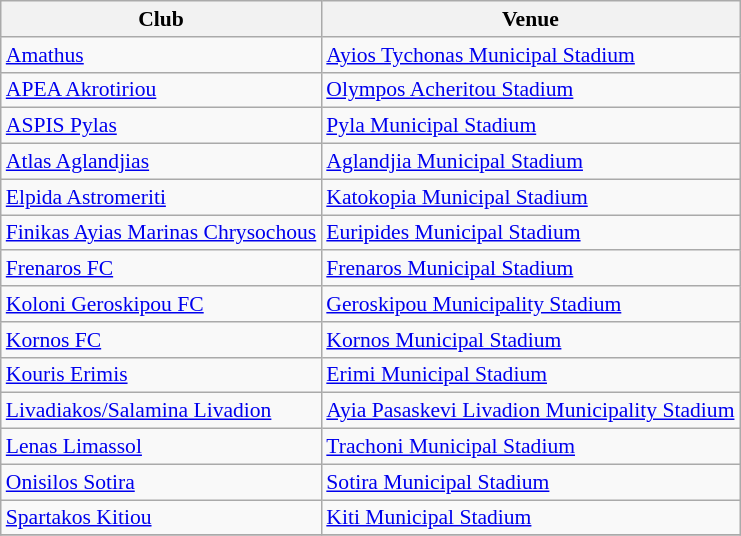<table class="wikitable" style="font-size:90%">
<tr>
<th>Club</th>
<th>Venue</th>
</tr>
<tr>
<td><a href='#'>Amathus</a></td>
<td><a href='#'>Ayios Tychonas Municipal Stadium</a></td>
</tr>
<tr>
<td><a href='#'>APEA Akrotiriou</a></td>
<td><a href='#'>Olympos Acheritou Stadium</a></td>
</tr>
<tr>
<td><a href='#'>ASPIS Pylas</a></td>
<td><a href='#'>Pyla Municipal Stadium</a></td>
</tr>
<tr>
<td><a href='#'>Atlas Aglandjias</a></td>
<td><a href='#'>Aglandjia Municipal Stadium</a></td>
</tr>
<tr>
<td><a href='#'>Elpida Astromeriti</a></td>
<td><a href='#'>Katokopia Municipal Stadium</a></td>
</tr>
<tr>
<td><a href='#'>Finikas Ayias Marinas Chrysochous</a></td>
<td><a href='#'>Euripides Municipal Stadium</a></td>
</tr>
<tr>
<td><a href='#'>Frenaros FC</a></td>
<td><a href='#'>Frenaros Municipal Stadium</a></td>
</tr>
<tr>
<td><a href='#'>Koloni Geroskipou FC</a></td>
<td><a href='#'>Geroskipou Municipality Stadium</a></td>
</tr>
<tr>
<td><a href='#'>Kornos FC</a></td>
<td><a href='#'>Kornos Municipal Stadium</a></td>
</tr>
<tr>
<td><a href='#'>Kouris Erimis</a></td>
<td><a href='#'>Erimi Municipal Stadium</a></td>
</tr>
<tr>
<td><a href='#'>Livadiakos/Salamina Livadion</a></td>
<td><a href='#'>Ayia Pasaskevi Livadion Municipality Stadium</a></td>
</tr>
<tr>
<td><a href='#'>Lenas Limassol</a></td>
<td><a href='#'>Trachoni Municipal Stadium</a></td>
</tr>
<tr>
<td><a href='#'>Onisilos Sotira</a></td>
<td><a href='#'>Sotira Municipal Stadium</a></td>
</tr>
<tr>
<td><a href='#'>Spartakos Kitiou</a></td>
<td><a href='#'>Kiti Municipal Stadium</a></td>
</tr>
<tr>
</tr>
</table>
